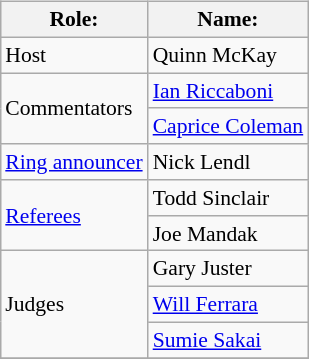<table class=wikitable style="font-size:90%; margin: 0.5em 0 0.5em 1em; float: right; clear: right;">
<tr>
<th>Role:</th>
<th>Name:</th>
</tr>
<tr>
<td rowspan=1>Host</td>
<td>Quinn McKay</td>
</tr>
<tr>
<td rowspan=2>Commentators</td>
<td><a href='#'>Ian Riccaboni</a></td>
</tr>
<tr>
<td><a href='#'>Caprice Coleman</a></td>
</tr>
<tr>
<td rowspan=1><a href='#'>Ring announcer</a></td>
<td>Nick Lendl</td>
</tr>
<tr>
<td rowspan=2><a href='#'>Referees</a></td>
<td>Todd Sinclair</td>
</tr>
<tr>
<td>Joe Mandak</td>
</tr>
<tr>
<td rowspan=3>Judges</td>
<td>Gary Juster</td>
</tr>
<tr>
<td><a href='#'>Will Ferrara</a></td>
</tr>
<tr>
<td><a href='#'>Sumie Sakai</a></td>
</tr>
<tr>
</tr>
</table>
